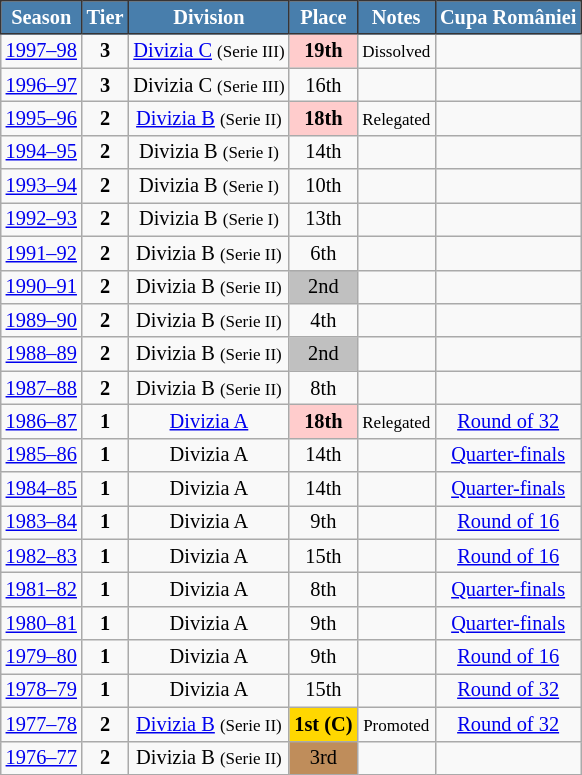<table class="wikitable" style="text-align:center; font-size:85%">
<tr>
<th style="background:#487EAC;color:white;border:1px solid #373435">Season</th>
<th style="background:#487EAC;color:white;border:1px solid #373435">Tier</th>
<th style="background:#487EAC;color:white;border:1px solid #373435">Division</th>
<th style="background:#487EAC;color:white;border:1px solid #373435">Place</th>
<th style="background:#487EAC;color:white;border:1px solid #373435">Notes</th>
<th style="background:#487EAC;color:white;border:1px solid #373435">Cupa României</th>
</tr>
<tr>
<td><a href='#'>1997–98</a></td>
<td><strong>3</strong></td>
<td><a href='#'>Divizia C</a> <small>(Serie III)</small></td>
<td align=center bgcolor=#FFCCCC><strong>19th</strong></td>
<td><small>Dissolved</small></td>
<td></td>
</tr>
<tr>
<td><a href='#'>1996–97</a></td>
<td><strong>3</strong></td>
<td>Divizia C <small>(Serie III)</small></td>
<td>16th</td>
<td></td>
<td></td>
</tr>
<tr>
<td><a href='#'>1995–96</a></td>
<td><strong>2</strong></td>
<td><a href='#'>Divizia B</a> <small>(Serie II)</small></td>
<td align=center bgcolor=#FFCCCC><strong>18th</strong></td>
<td><small>Relegated</small></td>
<td></td>
</tr>
<tr>
<td><a href='#'>1994–95</a></td>
<td><strong>2</strong></td>
<td>Divizia B <small>(Serie I)</small></td>
<td>14th</td>
<td></td>
<td></td>
</tr>
<tr>
<td><a href='#'>1993–94</a></td>
<td><strong>2</strong></td>
<td>Divizia B <small>(Serie I)</small></td>
<td>10th</td>
<td></td>
<td></td>
</tr>
<tr>
<td><a href='#'>1992–93</a></td>
<td><strong>2</strong></td>
<td>Divizia B <small>(Serie I)</small></td>
<td>13th</td>
<td></td>
<td></td>
</tr>
<tr>
<td><a href='#'>1991–92</a></td>
<td><strong>2</strong></td>
<td>Divizia B <small>(Serie II)</small></td>
<td>6th</td>
<td></td>
<td></td>
</tr>
<tr>
<td><a href='#'>1990–91</a></td>
<td><strong>2</strong></td>
<td>Divizia B <small>(Serie II)</small></td>
<td align=center bgcolor=silver>2nd</td>
<td></td>
<td></td>
</tr>
<tr>
<td><a href='#'>1989–90</a></td>
<td><strong>2</strong></td>
<td>Divizia B <small>(Serie II)</small></td>
<td>4th</td>
<td></td>
<td></td>
</tr>
<tr>
<td><a href='#'>1988–89</a></td>
<td><strong>2</strong></td>
<td>Divizia B <small>(Serie II)</small></td>
<td align=center bgcolor=silver>2nd</td>
<td></td>
<td></td>
</tr>
<tr>
<td><a href='#'>1987–88</a></td>
<td><strong>2</strong></td>
<td>Divizia B <small>(Serie II)</small></td>
<td>8th</td>
<td></td>
<td></td>
</tr>
<tr>
<td><a href='#'>1986–87</a></td>
<td><strong>1</strong></td>
<td><a href='#'>Divizia A</a></td>
<td align=center bgcolor=#FFCCCC><strong>18th</strong></td>
<td><small>Relegated</small></td>
<td><a href='#'>Round of 32</a></td>
</tr>
<tr>
<td><a href='#'>1985–86</a></td>
<td><strong>1</strong></td>
<td>Divizia A</td>
<td>14th</td>
<td></td>
<td><a href='#'>Quarter-finals</a></td>
</tr>
<tr>
<td><a href='#'>1984–85</a></td>
<td><strong>1</strong></td>
<td>Divizia A</td>
<td>14th</td>
<td></td>
<td><a href='#'>Quarter-finals</a></td>
</tr>
<tr>
<td><a href='#'>1983–84</a></td>
<td><strong>1</strong></td>
<td>Divizia A</td>
<td>9th</td>
<td></td>
<td><a href='#'>Round of 16</a></td>
</tr>
<tr>
<td><a href='#'>1982–83</a></td>
<td><strong>1</strong></td>
<td>Divizia A</td>
<td>15th</td>
<td></td>
<td><a href='#'>Round of 16</a></td>
</tr>
<tr>
<td><a href='#'>1981–82</a></td>
<td><strong>1</strong></td>
<td>Divizia A</td>
<td>8th</td>
<td></td>
<td><a href='#'>Quarter-finals</a></td>
</tr>
<tr>
<td><a href='#'>1980–81</a></td>
<td><strong>1</strong></td>
<td>Divizia A</td>
<td>9th</td>
<td></td>
<td><a href='#'>Quarter-finals</a></td>
</tr>
<tr>
<td><a href='#'>1979–80</a></td>
<td><strong>1</strong></td>
<td>Divizia A</td>
<td>9th</td>
<td></td>
<td><a href='#'>Round of 16</a></td>
</tr>
<tr>
<td><a href='#'>1978–79</a></td>
<td><strong>1</strong></td>
<td>Divizia A</td>
<td>15th</td>
<td></td>
<td><a href='#'>Round of 32</a></td>
</tr>
<tr>
<td><a href='#'>1977–78</a></td>
<td><strong>2</strong></td>
<td><a href='#'>Divizia B</a> <small>(Serie II)</small></td>
<td align=center bgcolor=gold><strong>1st (C)</strong></td>
<td><small>Promoted</small></td>
<td><a href='#'>Round of 32</a></td>
</tr>
<tr>
<td><a href='#'>1976–77</a></td>
<td><strong>2</strong></td>
<td>Divizia B <small>(Serie II)</small></td>
<td align=center bgcolor=#BF8D5B>3rd</td>
<td></td>
<td></td>
</tr>
</table>
